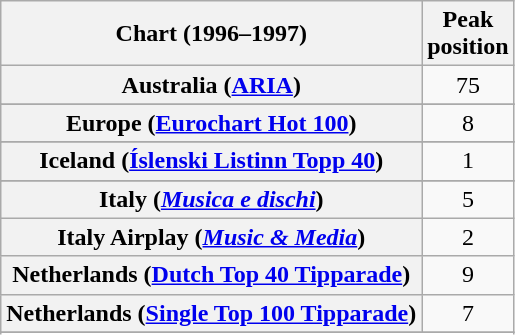<table class="wikitable sortable plainrowheaders" style="text-align:center">
<tr>
<th scope="col">Chart (1996–1997)</th>
<th scope="col">Peak<br>position</th>
</tr>
<tr>
<th scope="row">Australia (<a href='#'>ARIA</a>)</th>
<td>75</td>
</tr>
<tr>
</tr>
<tr>
</tr>
<tr>
</tr>
<tr>
<th scope="row">Europe (<a href='#'>Eurochart Hot 100</a>)</th>
<td>8</td>
</tr>
<tr>
</tr>
<tr>
</tr>
<tr>
</tr>
<tr>
<th scope="row">Iceland (<a href='#'>Íslenski Listinn Topp 40</a>)</th>
<td>1</td>
</tr>
<tr>
</tr>
<tr>
<th scope="row">Italy (<em><a href='#'>Musica e dischi</a></em>)</th>
<td>5</td>
</tr>
<tr>
<th scope="row">Italy Airplay (<em><a href='#'>Music & Media</a></em>)</th>
<td>2</td>
</tr>
<tr>
<th scope="row">Netherlands (<a href='#'>Dutch Top 40 Tipparade</a>)</th>
<td>9</td>
</tr>
<tr>
<th scope="row">Netherlands (<a href='#'>Single Top 100 Tipparade</a>)</th>
<td>7</td>
</tr>
<tr>
</tr>
<tr>
</tr>
<tr>
</tr>
<tr>
</tr>
<tr>
</tr>
<tr>
</tr>
<tr>
</tr>
<tr>
</tr>
<tr>
</tr>
</table>
